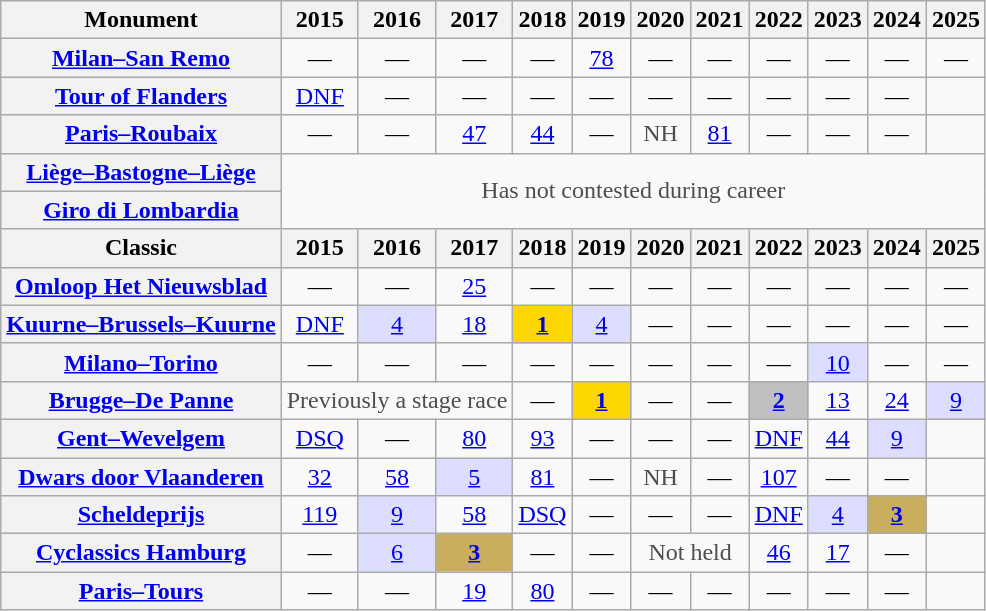<table class="wikitable plainrowheaders">
<tr>
<th>Monument</th>
<th>2015</th>
<th>2016</th>
<th>2017</th>
<th>2018</th>
<th>2019</th>
<th>2020</th>
<th>2021</th>
<th>2022</th>
<th>2023</th>
<th>2024</th>
<th>2025</th>
</tr>
<tr style="text-align:center;">
<th scope="row"><a href='#'>Milan–San Remo</a></th>
<td>—</td>
<td>—</td>
<td>—</td>
<td>—</td>
<td><a href='#'>78</a></td>
<td>—</td>
<td>—</td>
<td>—</td>
<td>—</td>
<td>—</td>
<td>—</td>
</tr>
<tr style="text-align:center;">
<th scope="row"><a href='#'>Tour of Flanders</a></th>
<td><a href='#'>DNF</a></td>
<td>—</td>
<td>—</td>
<td>—</td>
<td>—</td>
<td>—</td>
<td>—</td>
<td>—</td>
<td>—</td>
<td>—</td>
<td></td>
</tr>
<tr style="text-align:center;">
<th scope="row"><a href='#'>Paris–Roubaix</a></th>
<td>—</td>
<td>—</td>
<td><a href='#'>47</a></td>
<td><a href='#'>44</a></td>
<td>—</td>
<td style="color:#4d4d4d;">NH</td>
<td><a href='#'>81</a></td>
<td>—</td>
<td>—</td>
<td>—</td>
<td></td>
</tr>
<tr style="text-align:center;">
<th scope="row"><a href='#'>Liège–Bastogne–Liège</a></th>
<td style="color:#4d4d4d;" colspan=11 rowspan=2>Has not contested during career</td>
</tr>
<tr style="text-align:center;">
<th scope="row"><a href='#'>Giro di Lombardia</a></th>
</tr>
<tr>
<th>Classic</th>
<th>2015</th>
<th>2016</th>
<th>2017</th>
<th>2018</th>
<th>2019</th>
<th>2020</th>
<th>2021</th>
<th>2022</th>
<th>2023</th>
<th>2024</th>
<th>2025</th>
</tr>
<tr style="text-align:center;">
<th scope="row"><a href='#'>Omloop Het Nieuwsblad</a></th>
<td>—</td>
<td>—</td>
<td><a href='#'>25</a></td>
<td>—</td>
<td>—</td>
<td>—</td>
<td>—</td>
<td>—</td>
<td>—</td>
<td>—</td>
<td>—</td>
</tr>
<tr style="text-align:center;">
<th scope="row"><a href='#'>Kuurne–Brussels–Kuurne</a></th>
<td><a href='#'>DNF</a></td>
<td style="background:#ddf;"><a href='#'>4</a></td>
<td><a href='#'>18</a></td>
<td style="background:gold;"><a href='#'><strong>1</strong></a></td>
<td style="background:#ddf;"><a href='#'>4</a></td>
<td>—</td>
<td>—</td>
<td>—</td>
<td>—</td>
<td>—</td>
<td>—</td>
</tr>
<tr style="text-align:center;">
<th scope="row"><a href='#'>Milano–Torino</a></th>
<td>—</td>
<td>—</td>
<td>—</td>
<td>—</td>
<td>—</td>
<td>—</td>
<td>—</td>
<td>—</td>
<td style="background:#ddf;"><a href='#'>10</a></td>
<td>—</td>
<td>—</td>
</tr>
<tr style="text-align:center;">
<th scope="row"><a href='#'>Brugge–De Panne</a></th>
<td style="color:#4d4d4d;" colspan=3>Previously a stage race</td>
<td>—</td>
<td style="background:gold;"><a href='#'><strong>1</strong></a></td>
<td>—</td>
<td>—</td>
<td style="background:#C0C0C0;"><a href='#'><strong>2</strong></a></td>
<td><a href='#'>13</a></td>
<td><a href='#'>24</a></td>
<td style="background:#ddf;"><a href='#'>9</a></td>
</tr>
<tr style="text-align:center;">
<th scope="row"><a href='#'>Gent–Wevelgem</a></th>
<td><a href='#'>DSQ</a></td>
<td>—</td>
<td><a href='#'>80</a></td>
<td><a href='#'>93</a></td>
<td>—</td>
<td>—</td>
<td>—</td>
<td><a href='#'>DNF</a></td>
<td><a href='#'>44</a></td>
<td style="background:#ddf;"><a href='#'>9</a></td>
<td></td>
</tr>
<tr style="text-align:center;">
<th scope="row"><a href='#'>Dwars door Vlaanderen</a></th>
<td><a href='#'>32</a></td>
<td><a href='#'>58</a></td>
<td style="background:#ddf;"><a href='#'>5</a></td>
<td><a href='#'>81</a></td>
<td>—</td>
<td style="color:#4d4d4d;">NH</td>
<td>—</td>
<td><a href='#'>107</a></td>
<td>—</td>
<td>—</td>
<td></td>
</tr>
<tr style="text-align:center;">
<th scope="row"><a href='#'>Scheldeprijs</a></th>
<td><a href='#'>119</a></td>
<td style="background:#ddf;"><a href='#'>9</a></td>
<td><a href='#'>58</a></td>
<td><a href='#'>DSQ</a></td>
<td>—</td>
<td>—</td>
<td>—</td>
<td><a href='#'>DNF</a></td>
<td style="background:#ddf;"><a href='#'>4</a></td>
<td style="background:#C9AE5D;"><a href='#'><strong>3</strong></a></td>
<td></td>
</tr>
<tr style="text-align:center;">
<th scope="row"><a href='#'>Cyclassics Hamburg</a></th>
<td>—</td>
<td style="background:#ddf;"><a href='#'>6</a></td>
<td style="background:#C9AE5D;"><a href='#'><strong>3</strong></a></td>
<td>—</td>
<td>—</td>
<td style="color:#4d4d4d;" colspan="2">Not held</td>
<td><a href='#'>46</a></td>
<td><a href='#'>17</a></td>
<td>—</td>
<td></td>
</tr>
<tr style="text-align:center;">
<th scope="row"><a href='#'>Paris–Tours</a></th>
<td>—</td>
<td>—</td>
<td><a href='#'>19</a></td>
<td><a href='#'>80</a></td>
<td>—</td>
<td>—</td>
<td>—</td>
<td>—</td>
<td>—</td>
<td>—</td>
<td></td>
</tr>
</table>
